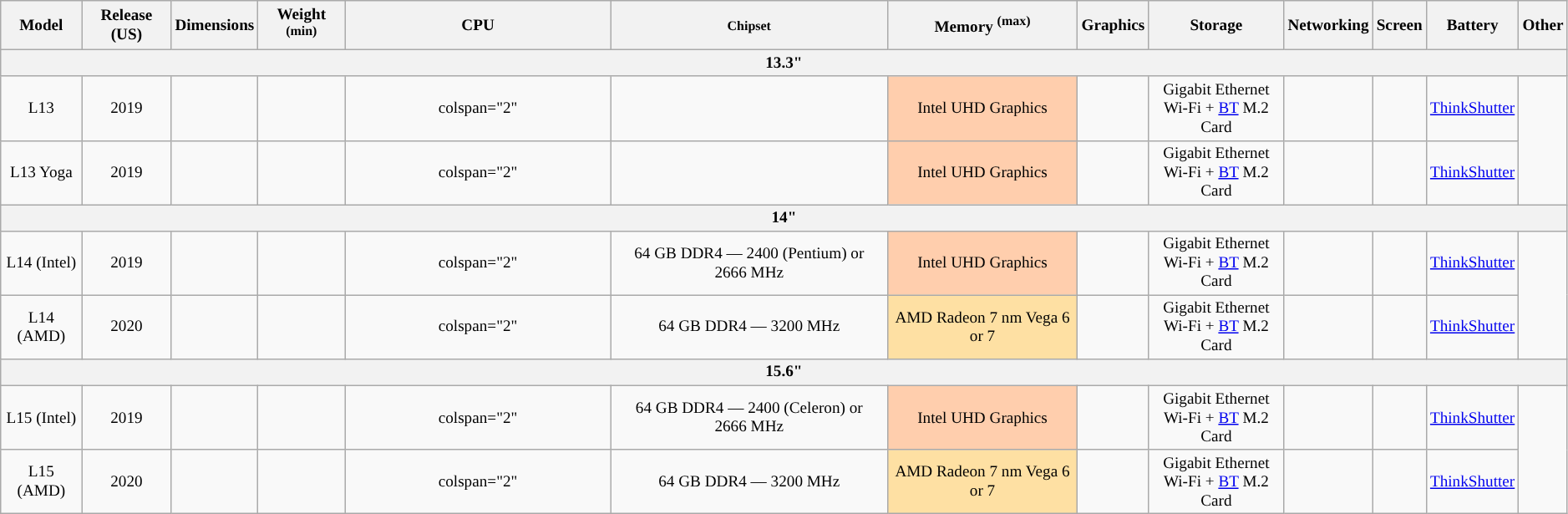<table class="wikitable" style="font-size: 80%; text-align: center; min-width: 80%;">
<tr>
<th>Model</th>
<th>Release (US)</th>
<th>Dimensions</th>
<th>Weight <sup>(min)</sup></th>
<th style="width:17%">CPU</th>
<th><small>Chipset</small></th>
<th>Memory <sup>(max)</sup></th>
<th>Graphics</th>
<th>Storage</th>
<th>Networking</th>
<th>Screen</th>
<th>Battery</th>
<th>Other</th>
</tr>
<tr>
<th colspan=13>13.3"</th>
</tr>
<tr>
<td>L13</td>
<td>2019</td>
<td></td>
<td></td>
<td>colspan="2" </td>
<td></td>
<td style="background:#ffcead;">Intel UHD Graphics</td>
<td></td>
<td> Gigabit Ethernet<br>Wi-Fi + <a href='#'>BT</a> M.2 Card</td>
<td></td>
<td></td>
<td><a href='#'>ThinkShutter</a><br></td>
</tr>
<tr>
<td>L13 Yoga</td>
<td>2019</td>
<td></td>
<td></td>
<td>colspan="2" </td>
<td></td>
<td style="background:#ffcead;">Intel UHD Graphics</td>
<td></td>
<td> Gigabit Ethernet<br>Wi-Fi + <a href='#'>BT</a> M.2 Card</td>
<td></td>
<td></td>
<td><a href='#'>ThinkShutter</a><br></td>
</tr>
<tr>
<th colspan=13>14"</th>
</tr>
<tr>
<td>L14 (Intel)</td>
<td>2019</td>
<td></td>
<td></td>
<td>colspan="2" </td>
<td style="background:">64 GB DDR4 — 2400 (Pentium) or 2666 MHz<br></td>
<td style="background:#ffcead;">Intel UHD Graphics</td>
<td></td>
<td>Gigabit Ethernet<br>Wi-Fi + <a href='#'>BT</a> M.2 Card<br><small></small></td>
<td></td>
<td></td>
<td><a href='#'>ThinkShutter</a><br></td>
</tr>
<tr>
<td>L14 (AMD)</td>
<td>2020</td>
<td></td>
<td></td>
<td>colspan="2" </td>
<td style="background:">64 GB DDR4 — 3200 MHz<br></td>
<td style="background:#fee0a3;">AMD Radeon 7 nm Vega 6 or 7</td>
<td></td>
<td>Gigabit Ethernet<br>Wi-Fi + <a href='#'>BT</a> M.2 Card<br><small></small></td>
<td></td>
<td></td>
<td><a href='#'>ThinkShutter</a><br></td>
</tr>
<tr>
<th colspan=13>15.6"</th>
</tr>
<tr>
<td>L15 (Intel)</td>
<td>2019</td>
<td></td>
<td></td>
<td>colspan="2" </td>
<td style="background:">64 GB DDR4 — 2400 (Celeron) or 2666 MHz<br></td>
<td style="background:#ffcead;">Intel UHD Graphics</td>
<td></td>
<td>Gigabit Ethernet<br>Wi-Fi + <a href='#'>BT</a> M.2 Card<br><small></small></td>
<td></td>
<td></td>
<td><a href='#'>ThinkShutter</a><br></td>
</tr>
<tr>
<td>L15 (AMD)</td>
<td>2020</td>
<td></td>
<td></td>
<td>colspan="2" </td>
<td style="background:">64 GB DDR4 — 3200 MHz<br></td>
<td style="background:#fee0a3;">AMD Radeon 7 nm Vega 6 or 7</td>
<td></td>
<td>Gigabit Ethernet<br>Wi-Fi + <a href='#'>BT</a> M.2 Card<br><small></small></td>
<td></td>
<td></td>
<td><a href='#'>ThinkShutter</a><br></td>
</tr>
</table>
